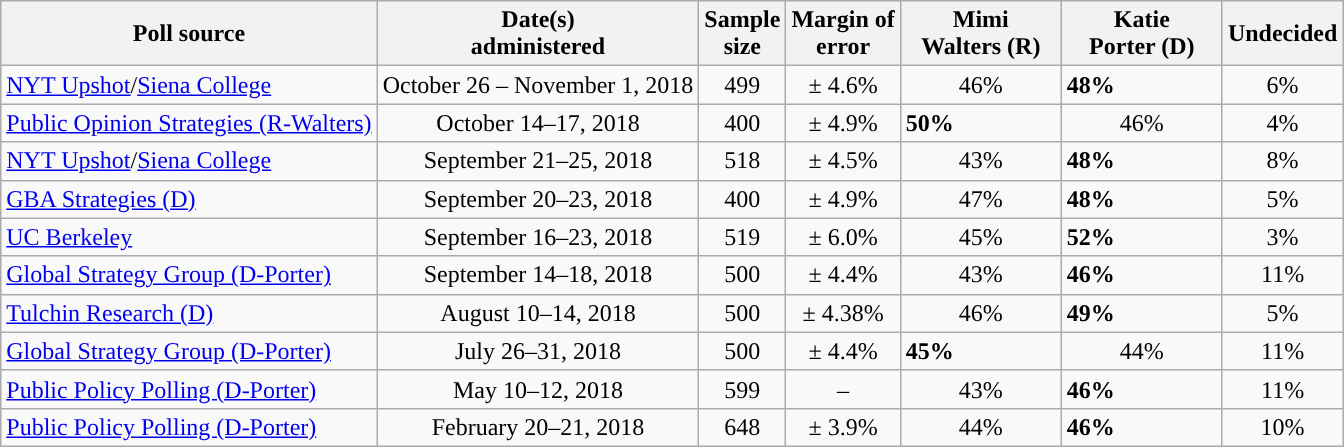<table class="wikitable">
<tr>
<th>Poll source</th>
<th>Date(s)<br>administered</th>
<th>Sample<br>size</th>
<th>Margin of<br>error</th>
<th style="width:100px;">Mimi<br>Walters (R)</th>
<th style="width:100px;">Katie<br>Porter (D)</th>
<th>Undecided</th>
</tr>
<tr>
<td><a href='#'>NYT Upshot</a>/<a href='#'>Siena College</a></td>
<td style="text-align:center">October 26 – November 1, 2018</td>
<td style="text-align:center">499</td>
<td style="text-align:center">± 4.6%</td>
<td style="text-align:center">46%</td>
<td style="background-color:"><strong>48%</strong></td>
<td style="text-align:center">6%</td>
</tr>
<tr>
<td><a href='#'>Public Opinion Strategies (R-Walters)</a></td>
<td style="text-align:center">October 14–17, 2018</td>
<td style="text-align:center">400</td>
<td style="text-align:center">± 4.9%</td>
<td style="background-color:"><strong>50%</strong></td>
<td style="text-align:center">46%</td>
<td style="text-align:center">4%</td>
</tr>
<tr>
<td><a href='#'>NYT Upshot</a>/<a href='#'>Siena College</a></td>
<td style="text-align:center">September 21–25, 2018</td>
<td style="text-align:center">518</td>
<td style="text-align:center">± 4.5%</td>
<td style="text-align:center">43%</td>
<td style="background-color:"><strong>48%</strong></td>
<td style="text-align:center">8%</td>
</tr>
<tr>
<td><a href='#'>GBA Strategies (D)</a></td>
<td style="text-align:center">September 20–23, 2018</td>
<td style="text-align:center">400</td>
<td style="text-align:center">± 4.9%</td>
<td style="text-align:center">47%</td>
<td style="background-color:"><strong>48%</strong></td>
<td style="text-align:center">5%</td>
</tr>
<tr>
<td><a href='#'>UC Berkeley</a></td>
<td style="text-align:center">September 16–23, 2018</td>
<td style="text-align:center">519</td>
<td style="text-align:center">± 6.0%</td>
<td style="text-align:center">45%</td>
<td style="background-color:"><strong>52%</strong></td>
<td style="text-align:center">3%</td>
</tr>
<tr>
<td><a href='#'>Global Strategy Group (D-Porter)</a></td>
<td style="text-align:center">September 14–18, 2018</td>
<td style="text-align:center">500</td>
<td style="text-align:center">± 4.4%</td>
<td style="text-align:center">43%</td>
<td style="background-color:"><strong>46%</strong></td>
<td style="text-align:center">11%</td>
</tr>
<tr>
<td><a href='#'>Tulchin Research (D)</a></td>
<td style="text-align:center">August 10–14, 2018</td>
<td style="text-align:center">500</td>
<td style="text-align:center">± 4.38%</td>
<td style="text-align:center">46%</td>
<td style="background-color:"><strong>49%</strong></td>
<td style="text-align:center">5%</td>
</tr>
<tr>
<td><a href='#'>Global Strategy Group (D-Porter)</a></td>
<td style="text-align:center">July 26–31, 2018</td>
<td style="text-align:center">500</td>
<td style="text-align:center">± 4.4%</td>
<td style="background-color:"><strong>45%</strong></td>
<td style="text-align:center">44%</td>
<td style="text-align:center">11%</td>
</tr>
<tr>
<td><a href='#'>Public Policy Polling (D-Porter)</a></td>
<td style="text-align:center">May 10–12, 2018</td>
<td style="text-align:center">599</td>
<td style="text-align:center">–</td>
<td style="text-align:center">43%</td>
<td style="background-color:"><strong>46%</strong></td>
<td style="text-align:center">11%</td>
</tr>
<tr>
<td><a href='#'>Public Policy Polling (D-Porter)</a></td>
<td style="text-align:center">February 20–21, 2018</td>
<td style="text-align:center">648</td>
<td style="text-align:center">± 3.9%</td>
<td style="text-align:center">44%</td>
<td style="background-color:"><strong>46%</strong></td>
<td style="text-align:center">10%</td>
</tr>
</table>
